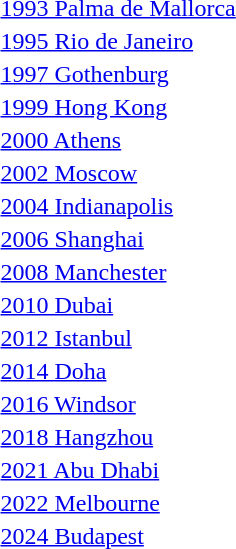<table>
<tr>
<td><a href='#'>1993 Palma de Mallorca</a></td>
<td></td>
<td></td>
<td></td>
</tr>
<tr>
<td><a href='#'>1995 Rio de Janeiro</a></td>
<td></td>
<td></td>
<td></td>
</tr>
<tr>
<td><a href='#'>1997 Gothenburg</a></td>
<td></td>
<td></td>
<td></td>
</tr>
<tr>
<td><a href='#'>1999 Hong Kong</a></td>
<td></td>
<td></td>
<td></td>
</tr>
<tr>
<td><a href='#'>2000 Athens</a></td>
<td></td>
<td></td>
<td></td>
</tr>
<tr>
<td><a href='#'>2002 Moscow</a></td>
<td></td>
<td></td>
<td></td>
</tr>
<tr>
<td><a href='#'>2004 Indianapolis</a></td>
<td></td>
<td></td>
<td></td>
</tr>
<tr>
<td><a href='#'>2006 Shanghai</a></td>
<td></td>
<td></td>
<td></td>
</tr>
<tr>
<td><a href='#'>2008 Manchester</a></td>
<td></td>
<td></td>
<td></td>
</tr>
<tr>
<td><a href='#'>2010 Dubai</a></td>
<td></td>
<td></td>
<td></td>
</tr>
<tr>
<td><a href='#'>2012 Istanbul</a></td>
<td></td>
<td></td>
<td></td>
</tr>
<tr>
<td><a href='#'>2014 Doha</a></td>
<td></td>
<td></td>
<td></td>
</tr>
<tr>
<td><a href='#'>2016 Windsor</a></td>
<td></td>
<td></td>
<td></td>
</tr>
<tr>
<td><a href='#'>2018 Hangzhou</a></td>
<td></td>
<td></td>
<td></td>
</tr>
<tr>
<td><a href='#'>2021 Abu Dhabi</a></td>
<td></td>
<td></td>
<td></td>
</tr>
<tr>
<td><a href='#'>2022 Melbourne</a></td>
<td></td>
<td></td>
<td></td>
</tr>
<tr>
<td><a href='#'>2024 Budapest</a></td>
<td></td>
<td></td>
<td></td>
</tr>
</table>
